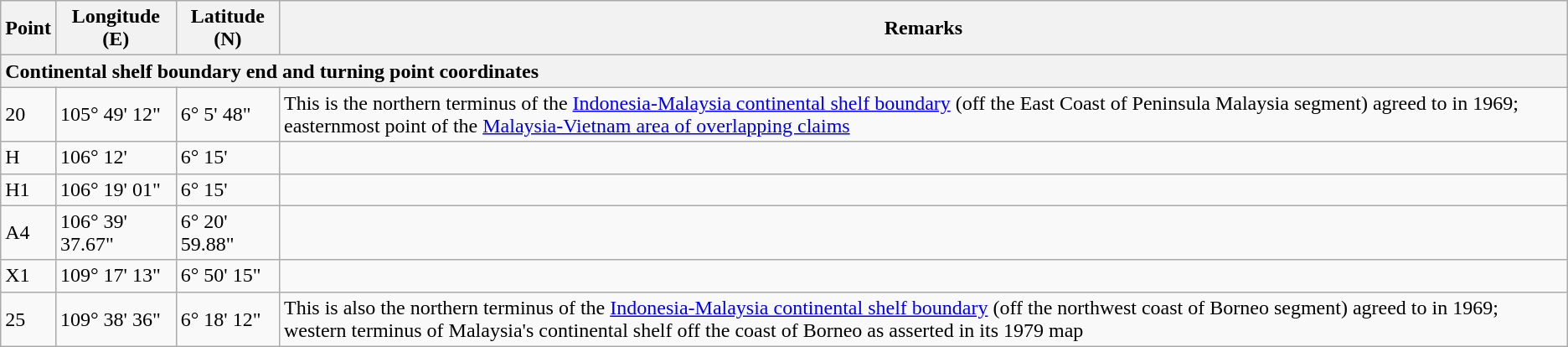<table class="wikitable">
<tr>
<th>Point</th>
<th>Longitude (E)</th>
<th>Latitude (N)</th>
<th>Remarks</th>
</tr>
<tr>
<th colspan="5" style="text-align:left">Continental shelf boundary end and turning point coordinates</th>
</tr>
<tr>
<td>20</td>
<td>105° 49' 12"</td>
<td>6° 5' 48"</td>
<td>This is the northern terminus of the <a href='#'>Indonesia-Malaysia continental shelf boundary</a> (off the East Coast of Peninsula Malaysia segment) agreed to in 1969; easternmost point of the <a href='#'>Malaysia-Vietnam area of overlapping claims</a></td>
</tr>
<tr>
<td>H</td>
<td>106° 12'</td>
<td>6° 15'</td>
<td></td>
</tr>
<tr>
<td>H1</td>
<td>106° 19' 01"</td>
<td>6° 15'</td>
<td></td>
</tr>
<tr>
<td>A4</td>
<td>106° 39' 37.67"</td>
<td>6° 20' 59.88"</td>
<td></td>
</tr>
<tr>
<td>X1</td>
<td>109° 17' 13"</td>
<td>6° 50' 15"</td>
<td></td>
</tr>
<tr>
<td>25</td>
<td>109° 38' 36"</td>
<td>6° 18' 12"</td>
<td>This is also the northern terminus of the <a href='#'>Indonesia-Malaysia continental shelf boundary</a> (off the northwest coast of Borneo segment) agreed to in 1969; western terminus of Malaysia's continental shelf off the coast of Borneo as asserted in its 1979 map</td>
</tr>
</table>
